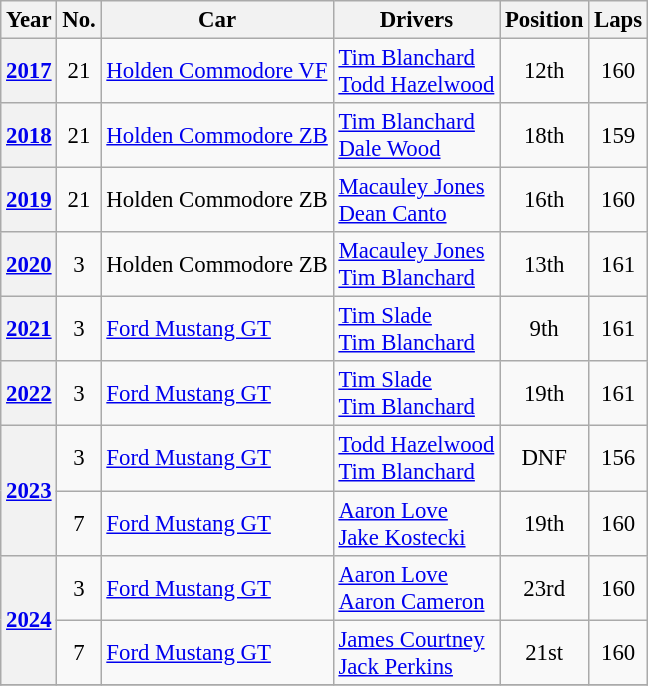<table class="wikitable" style="font-size: 95%;">
<tr>
<th>Year</th>
<th>No.</th>
<th>Car</th>
<th>Drivers</th>
<th>Position</th>
<th>Laps</th>
</tr>
<tr>
<th><a href='#'>2017</a></th>
<td align="center">21</td>
<td><a href='#'>Holden Commodore VF</a></td>
<td> <a href='#'>Tim Blanchard</a><br> <a href='#'>Todd Hazelwood</a></td>
<td align="center">12th</td>
<td align="center">160</td>
</tr>
<tr>
<th><a href='#'>2018</a></th>
<td align="center">21</td>
<td><a href='#'>Holden Commodore ZB</a></td>
<td> <a href='#'>Tim Blanchard</a><br> <a href='#'>Dale Wood</a></td>
<td align="center">18th</td>
<td align="center">159</td>
</tr>
<tr>
<th><a href='#'>2019</a></th>
<td align="center">21</td>
<td>Holden Commodore ZB</td>
<td> <a href='#'>Macauley Jones</a><br> <a href='#'>Dean Canto</a></td>
<td align="center">16th</td>
<td align="center">160</td>
</tr>
<tr>
<th><a href='#'>2020</a></th>
<td align="center">3</td>
<td>Holden Commodore ZB</td>
<td> <a href='#'>Macauley Jones</a><br> <a href='#'>Tim Blanchard</a></td>
<td align="center">13th</td>
<td align="center">161</td>
</tr>
<tr>
<th><a href='#'>2021</a></th>
<td align="center">3</td>
<td><a href='#'>Ford Mustang GT</a></td>
<td> <a href='#'>Tim Slade</a><br> <a href='#'>Tim Blanchard</a></td>
<td align="center">9th</td>
<td align="center">161</td>
</tr>
<tr>
<th><a href='#'>2022</a></th>
<td align="center">3</td>
<td><a href='#'>Ford Mustang GT</a></td>
<td> <a href='#'>Tim Slade</a><br> <a href='#'>Tim Blanchard</a></td>
<td align="center">19th</td>
<td align="center">161</td>
</tr>
<tr>
<th rowspan=2><a href='#'>2023</a></th>
<td align=center>3</td>
<td><a href='#'>Ford Mustang GT</a></td>
<td> <a href='#'>Todd Hazelwood</a><br> <a href='#'>Tim Blanchard</a></td>
<td align=center>DNF</td>
<td align=center>156</td>
</tr>
<tr>
<td align=center>7</td>
<td><a href='#'>Ford Mustang GT</a></td>
<td> <a href='#'>Aaron Love</a><br> <a href='#'>Jake Kostecki</a></td>
<td align=center>19th</td>
<td align=center>160</td>
</tr>
<tr>
<th rowspan=2><a href='#'>2024</a></th>
<td align=center>3</td>
<td><a href='#'>Ford Mustang GT</a></td>
<td> <a href='#'>Aaron Love</a><br> <a href='#'>Aaron Cameron</a></td>
<td align=center>23rd</td>
<td align=center>160</td>
</tr>
<tr>
<td align=center>7</td>
<td><a href='#'>Ford Mustang GT</a></td>
<td> <a href='#'>James Courtney</a><br> <a href='#'>Jack Perkins</a></td>
<td align=center>21st</td>
<td align=center>160</td>
</tr>
<tr>
</tr>
</table>
